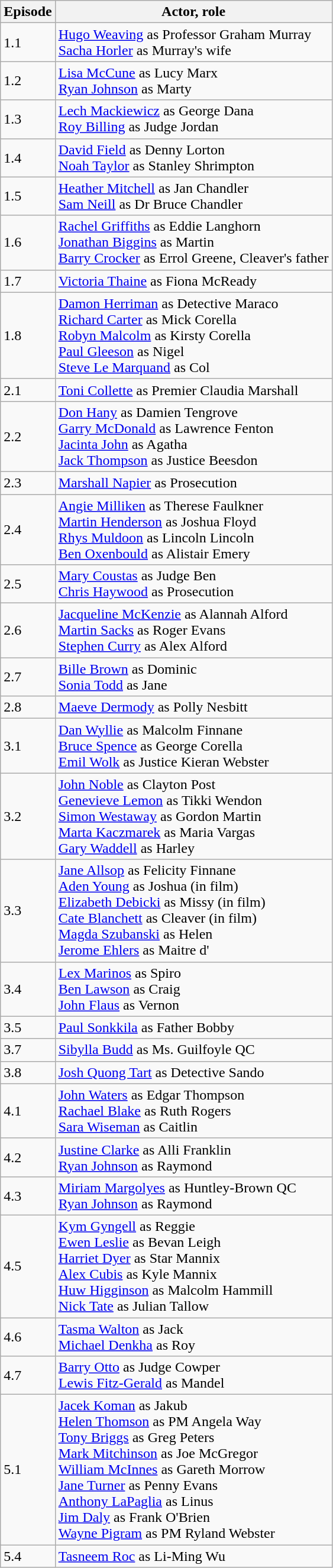<table class="wikitable">
<tr>
<th>Episode</th>
<th>Actor, role</th>
</tr>
<tr>
<td>1.1</td>
<td><a href='#'>Hugo Weaving</a> as Professor Graham Murray<br><a href='#'>Sacha Horler</a> as Murray's wife</td>
</tr>
<tr>
<td>1.2</td>
<td><a href='#'>Lisa McCune</a> as Lucy Marx<br> <a href='#'>Ryan Johnson</a> as Marty</td>
</tr>
<tr>
<td>1.3</td>
<td><a href='#'>Lech Mackiewicz</a> as George Dana<br><a href='#'>Roy Billing</a> as Judge Jordan</td>
</tr>
<tr>
<td>1.4</td>
<td><a href='#'>David Field</a> as Denny Lorton<br><a href='#'>Noah Taylor</a> as Stanley Shrimpton</td>
</tr>
<tr>
<td>1.5</td>
<td><a href='#'>Heather Mitchell</a> as Jan Chandler<br><a href='#'>Sam Neill</a> as Dr Bruce Chandler</td>
</tr>
<tr>
<td>1.6</td>
<td><a href='#'>Rachel Griffiths</a> as Eddie Langhorn<br><a href='#'>Jonathan Biggins</a> as Martin<br><a href='#'>Barry Crocker</a> as Errol Greene, Cleaver's father</td>
</tr>
<tr>
<td>1.7</td>
<td><a href='#'>Victoria Thaine</a> as Fiona McReady</td>
</tr>
<tr>
<td>1.8</td>
<td><a href='#'>Damon Herriman</a> as Detective Maraco<br><a href='#'>Richard Carter</a> as Mick Corella<br><a href='#'>Robyn Malcolm</a> as Kirsty Corella<br><a href='#'>Paul Gleeson</a> as Nigel<br><a href='#'>Steve Le Marquand</a> as Col</td>
</tr>
<tr>
<td>2.1</td>
<td><a href='#'>Toni Collette</a> as Premier Claudia Marshall</td>
</tr>
<tr>
<td>2.2</td>
<td><a href='#'>Don Hany</a> as Damien Tengrove<br><a href='#'>Garry McDonald</a> as Lawrence Fenton<br><a href='#'>Jacinta John</a> as Agatha<br><a href='#'>Jack Thompson</a> as Justice Beesdon</td>
</tr>
<tr>
<td>2.3</td>
<td><a href='#'>Marshall Napier</a> as Prosecution</td>
</tr>
<tr>
<td>2.4</td>
<td><a href='#'>Angie Milliken</a> as Therese Faulkner <br><a href='#'>Martin Henderson</a> as Joshua Floyd<br><a href='#'>Rhys Muldoon</a> as Lincoln Lincoln<br><a href='#'>Ben Oxenbould</a> as Alistair Emery</td>
</tr>
<tr>
<td>2.5</td>
<td><a href='#'>Mary Coustas</a> as Judge Ben<br><a href='#'>Chris Haywood</a> as Prosecution</td>
</tr>
<tr>
<td>2.6</td>
<td><a href='#'>Jacqueline McKenzie</a> as Alannah Alford<br><a href='#'>Martin Sacks</a> as Roger Evans<br><a href='#'>Stephen Curry</a> as Alex Alford</td>
</tr>
<tr>
<td>2.7</td>
<td><a href='#'>Bille Brown</a> as Dominic<br><a href='#'>Sonia Todd</a> as Jane</td>
</tr>
<tr>
<td>2.8</td>
<td><a href='#'>Maeve Dermody</a> as Polly Nesbitt</td>
</tr>
<tr>
<td>3.1</td>
<td><a href='#'>Dan Wyllie</a> as Malcolm Finnane<br><a href='#'>Bruce Spence</a> as George Corella<br><a href='#'>Emil Wolk</a> as Justice Kieran Webster</td>
</tr>
<tr>
<td>3.2</td>
<td><a href='#'>John Noble</a> as Clayton Post<br><a href='#'>Genevieve Lemon</a> as Tikki Wendon<br><a href='#'>Simon Westaway</a> as Gordon Martin<br><a href='#'>Marta Kaczmarek</a> as Maria Vargas<br><a href='#'>Gary Waddell</a> as Harley</td>
</tr>
<tr>
<td>3.3</td>
<td><a href='#'>Jane Allsop</a> as Felicity Finnane<br><a href='#'>Aden Young</a> as Joshua (in film)<br><a href='#'>Elizabeth Debicki</a> as Missy (in film)<br><a href='#'>Cate Blanchett</a> as Cleaver (in film)<br><a href='#'>Magda Szubanski</a> as Helen<br><a href='#'>Jerome Ehlers</a> as Maitre d'</td>
</tr>
<tr>
<td>3.4</td>
<td><a href='#'>Lex Marinos</a> as Spiro<br><a href='#'>Ben Lawson</a> as Craig<br><a href='#'>John Flaus</a> as Vernon</td>
</tr>
<tr>
<td>3.5</td>
<td><a href='#'>Paul Sonkkila</a> as Father Bobby</td>
</tr>
<tr>
<td>3.7</td>
<td><a href='#'>Sibylla Budd</a> as Ms. Guilfoyle QC</td>
</tr>
<tr>
<td>3.8</td>
<td><a href='#'>Josh Quong Tart</a> as Detective Sando</td>
</tr>
<tr>
<td>4.1</td>
<td><a href='#'>John Waters</a> as Edgar Thompson<br><a href='#'>Rachael Blake</a> as Ruth Rogers<br><a href='#'>Sara Wiseman</a> as Caitlin</td>
</tr>
<tr>
<td>4.2</td>
<td><a href='#'>Justine Clarke</a> as Alli Franklin<br> <a href='#'>Ryan Johnson</a> as Raymond</td>
</tr>
<tr>
<td>4.3</td>
<td><a href='#'>Miriam Margolyes</a> as Huntley-Brown QC<br> <a href='#'>Ryan Johnson</a> as Raymond</td>
</tr>
<tr>
<td>4.5</td>
<td><a href='#'>Kym Gyngell</a> as Reggie<br><a href='#'>Ewen Leslie</a> as Bevan Leigh<br><a href='#'>Harriet Dyer</a> as Star Mannix<br><a href='#'>Alex Cubis</a> as Kyle Mannix<br><a href='#'>Huw Higginson</a> as Malcolm Hammill<br> <a href='#'>Nick Tate</a> as Julian Tallow</td>
</tr>
<tr>
<td>4.6</td>
<td><a href='#'>Tasma Walton</a> as Jack<br><a href='#'>Michael Denkha</a> as Roy</td>
</tr>
<tr>
<td>4.7</td>
<td><a href='#'>Barry Otto</a> as Judge Cowper<br><a href='#'>Lewis Fitz-Gerald</a> as Mandel</td>
</tr>
<tr>
<td>5.1</td>
<td><a href='#'>Jacek Koman</a> as Jakub<br><a href='#'>Helen Thomson</a> as PM Angela Way<br><a href='#'>Tony Briggs</a> as Greg Peters<br><a href='#'>Mark Mitchinson</a> as Joe McGregor<br><a href='#'>William McInnes</a> as Gareth Morrow<br><a href='#'>Jane Turner</a> as Penny Evans<br><a href='#'>Anthony LaPaglia</a> as Linus<br><a href='#'>Jim Daly</a> as Frank O'Brien<br> <a href='#'>Wayne Pigram</a> as PM Ryland Webster</td>
</tr>
<tr>
<td>5.4</td>
<td><a href='#'>Tasneem Roc</a> as Li-Ming Wu</td>
</tr>
</table>
